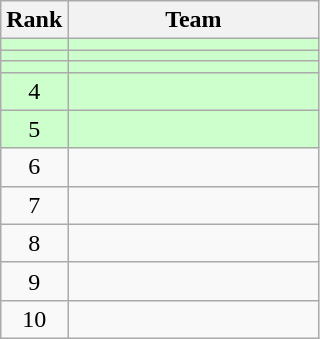<table class=wikitable style="text-align:center;">
<tr>
<th>Rank</th>
<th width=160>Team</th>
</tr>
<tr bgcolor=#CCFFCC>
<td></td>
<td align=left></td>
</tr>
<tr bgcolor=ccffcc>
<td></td>
<td align=left></td>
</tr>
<tr bgcolor=ccffcc>
<td></td>
<td align=left></td>
</tr>
<tr bgcolor=ccffcc>
<td>4</td>
<td align=left></td>
</tr>
<tr bgcolor=ccffcc>
<td>5</td>
<td align=left></td>
</tr>
<tr>
<td>6</td>
<td align=left></td>
</tr>
<tr>
<td>7</td>
<td align=left></td>
</tr>
<tr>
<td>8</td>
<td align=left></td>
</tr>
<tr>
<td>9</td>
<td align=left></td>
</tr>
<tr>
<td>10</td>
<td align=left></td>
</tr>
</table>
